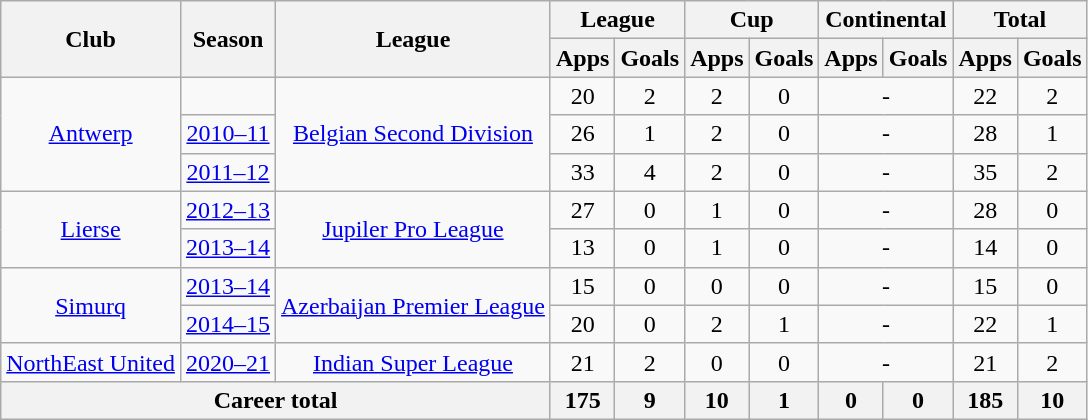<table class="wikitable" style="text-align:center">
<tr>
<th rowspan="2">Club</th>
<th rowspan="2">Season</th>
<th rowspan="2">League</th>
<th colspan=2>League</th>
<th colspan=2>Cup</th>
<th colspan=2>Continental</th>
<th colspan=2>Total</th>
</tr>
<tr>
<th>Apps</th>
<th>Goals</th>
<th>Apps</th>
<th>Goals</th>
<th>Apps</th>
<th>Goals</th>
<th>Apps</th>
<th>Goals</th>
</tr>
<tr>
<td rowspan="3"><a href='#'>Antwerp</a></td>
<td></td>
<td rowspan="3"><a href='#'>Belgian Second Division</a></td>
<td>20</td>
<td>2</td>
<td>2</td>
<td>0</td>
<td colspan="2">-</td>
<td>22</td>
<td>2</td>
</tr>
<tr>
<td><a href='#'>2010–11</a></td>
<td>26</td>
<td>1</td>
<td>2</td>
<td>0</td>
<td colspan="2">-</td>
<td>28</td>
<td>1</td>
</tr>
<tr>
<td><a href='#'>2011–12</a></td>
<td>33</td>
<td>4</td>
<td>2</td>
<td>0</td>
<td colspan="2">-</td>
<td>35</td>
<td>2</td>
</tr>
<tr>
<td rowspan="2"><a href='#'>Lierse</a></td>
<td><a href='#'>2012–13</a></td>
<td rowspan="2"><a href='#'>Jupiler Pro League</a></td>
<td>27</td>
<td>0</td>
<td>1</td>
<td>0</td>
<td colspan="2">-</td>
<td>28</td>
<td>0</td>
</tr>
<tr>
<td><a href='#'>2013–14</a></td>
<td>13</td>
<td>0</td>
<td>1</td>
<td>0</td>
<td colspan="2">-</td>
<td>14</td>
<td>0</td>
</tr>
<tr>
<td rowspan="2"><a href='#'>Simurq</a></td>
<td><a href='#'>2013–14</a></td>
<td rowspan="2"><a href='#'>Azerbaijan Premier League</a></td>
<td>15</td>
<td>0</td>
<td>0</td>
<td>0</td>
<td colspan="2">-</td>
<td>15</td>
<td>0</td>
</tr>
<tr>
<td><a href='#'>2014–15</a></td>
<td>20</td>
<td>0</td>
<td>2</td>
<td>1</td>
<td colspan="2">-</td>
<td>22</td>
<td>1</td>
</tr>
<tr>
<td><a href='#'>NorthEast United</a></td>
<td><a href='#'>2020–21</a></td>
<td><a href='#'>Indian Super League</a></td>
<td>21</td>
<td>2</td>
<td>0</td>
<td>0</td>
<td colspan="2">-</td>
<td>21</td>
<td>2</td>
</tr>
<tr>
<th colspan="3">Career total</th>
<th>175</th>
<th>9</th>
<th>10</th>
<th>1</th>
<th>0</th>
<th>0</th>
<th>185</th>
<th>10</th>
</tr>
</table>
